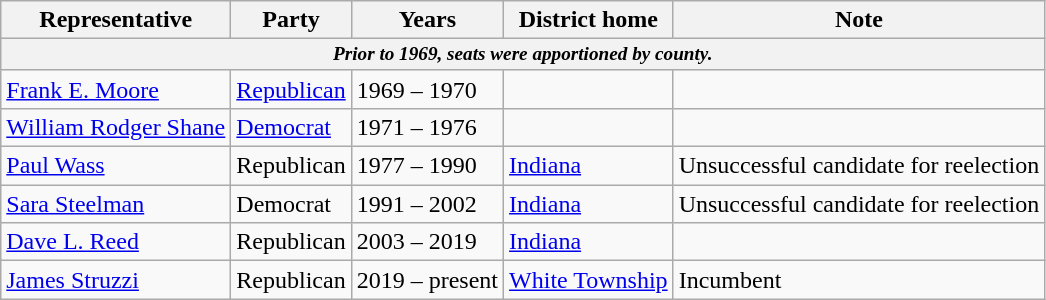<table class=wikitable>
<tr valign=bottom>
<th>Representative</th>
<th>Party</th>
<th>Years</th>
<th>District home</th>
<th>Note</th>
</tr>
<tr>
<th colspan=5 style="font-size: 80%;"><em>Prior to 1969, seats were apportioned by county.</em></th>
</tr>
<tr>
<td><a href='#'>Frank E. Moore</a></td>
<td><a href='#'>Republican</a></td>
<td>1969 – 1970</td>
<td></td>
<td></td>
</tr>
<tr>
<td><a href='#'>William Rodger Shane</a></td>
<td><a href='#'>Democrat</a></td>
<td>1971 – 1976</td>
<td></td>
<td></td>
</tr>
<tr>
<td><a href='#'>Paul Wass</a></td>
<td>Republican</td>
<td>1977 – 1990</td>
<td><a href='#'>Indiana</a></td>
<td>Unsuccessful candidate for reelection</td>
</tr>
<tr>
<td><a href='#'>Sara Steelman</a></td>
<td>Democrat</td>
<td>1991 – 2002</td>
<td><a href='#'>Indiana</a></td>
<td>Unsuccessful candidate for reelection</td>
</tr>
<tr>
<td><a href='#'>Dave L. Reed</a></td>
<td>Republican</td>
<td>2003 – 2019</td>
<td><a href='#'>Indiana</a></td>
<td></td>
</tr>
<tr>
<td><a href='#'>James Struzzi</a></td>
<td>Republican</td>
<td>2019 – present</td>
<td><a href='#'>White Township</a></td>
<td>Incumbent</td>
</tr>
</table>
